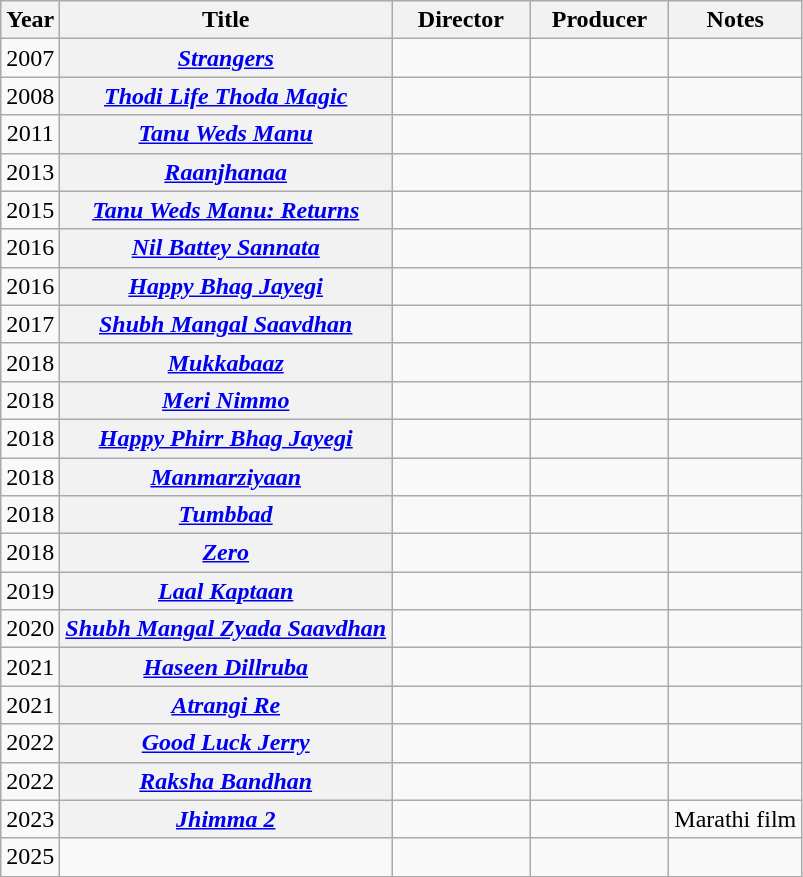<table class="wikitable plainrowheaders sortable">
<tr>
<th scope="col">Year</th>
<th scope="col">Title</th>
<th scope="col" style="width:85px;">Director</th>
<th scope="col" style="width:85px;">Producer</th>
<th scope="col">Notes</th>
</tr>
<tr>
<td style="text-align:center;">2007</td>
<th scope="row"><em><a href='#'>Strangers</a></em></th>
<td></td>
<td></td>
<td></td>
</tr>
<tr>
<td style="text-align:center;">2008</td>
<th scope="row"><em><a href='#'>Thodi Life Thoda Magic</a></em></th>
<td></td>
<td></td>
<td></td>
</tr>
<tr>
<td style="text-align:center;">2011</td>
<th scope="row"><em><a href='#'>Tanu Weds Manu</a></em></th>
<td></td>
<td></td>
<td></td>
</tr>
<tr>
<td style="text-align:center;">2013</td>
<th scope="row"><em><a href='#'>Raanjhanaa</a></em></th>
<td></td>
<td></td>
<td></td>
</tr>
<tr>
<td style="text-align:center;">2015</td>
<th scope="row"><em><a href='#'>Tanu Weds Manu: Returns</a></em></th>
<td></td>
<td></td>
<td></td>
</tr>
<tr>
<td style="text-align:center;">2016</td>
<th scope="row"><em><a href='#'>Nil Battey Sannata</a></em></th>
<td></td>
<td></td>
<td></td>
</tr>
<tr>
<td style="text-align:center;">2016</td>
<th scope="row"><em><a href='#'>Happy Bhag Jayegi</a></em></th>
<td></td>
<td></td>
<td></td>
</tr>
<tr>
<td style="text-align:center;">2017</td>
<th scope="row"><em><a href='#'>Shubh Mangal Saavdhan</a></em></th>
<td></td>
<td></td>
<td></td>
</tr>
<tr>
<td style="text-align:center;">2018</td>
<th scope="row"><em><a href='#'>Mukkabaaz</a></em></th>
<td></td>
<td></td>
<td></td>
</tr>
<tr>
<td style="text-align:center;">2018</td>
<th scope="row"><em><a href='#'>Meri Nimmo</a></em></th>
<td></td>
<td></td>
<td></td>
</tr>
<tr>
<td style="text-align:center;">2018</td>
<th scope="row"><em><a href='#'>Happy Phirr Bhag Jayegi</a></em></th>
<td></td>
<td></td>
<td></td>
</tr>
<tr>
<td style="text-align:center;">2018</td>
<th scope="row"><em><a href='#'>Manmarziyaan</a></em></th>
<td></td>
<td></td>
<td></td>
</tr>
<tr>
<td style="text-align:center;">2018</td>
<th scope="row"><em><a href='#'>Tumbbad</a></em></th>
<td></td>
<td></td>
<td></td>
</tr>
<tr>
<td style="text-align:center;">2018</td>
<th scope="row"><em><a href='#'>Zero</a></em></th>
<td></td>
<td></td>
<td></td>
</tr>
<tr>
<td style="text-align:center;">2019</td>
<th scope="row"><em><a href='#'>Laal Kaptaan</a></em></th>
<td></td>
<td></td>
<td></td>
</tr>
<tr>
<td style="text-align:center;">2020</td>
<th scope="row"><em><a href='#'>Shubh Mangal Zyada Saavdhan</a></em></th>
<td></td>
<td></td>
<td></td>
</tr>
<tr>
<td style="text-align:center;">2021</td>
<th scope="row"><em><a href='#'>Haseen Dillruba</a></em></th>
<td></td>
<td></td>
<td></td>
</tr>
<tr>
<td style="text-align:center;">2021</td>
<th scope="row"><em><a href='#'>Atrangi Re</a></em></th>
<td></td>
<td></td>
<td></td>
</tr>
<tr>
<td style="text-align:center;">2022</td>
<th scope="row"><em><a href='#'>Good Luck Jerry</a></em></th>
<td></td>
<td></td>
<td></td>
</tr>
<tr>
<td style="text-align:center;">2022</td>
<th scope="row"><em><a href='#'>Raksha Bandhan</a></em></th>
<td></td>
<td></td>
<td></td>
</tr>
<tr>
<td style="text-align:center;">2023</td>
<th scope="row"><em><a href='#'>Jhimma 2</a></em></th>
<td></td>
<td></td>
<td>Marathi film</td>
</tr>
<tr>
<td style="text-align:center;">2025</td>
<td></td>
<td></td>
<td></td>
<td></td>
</tr>
</table>
